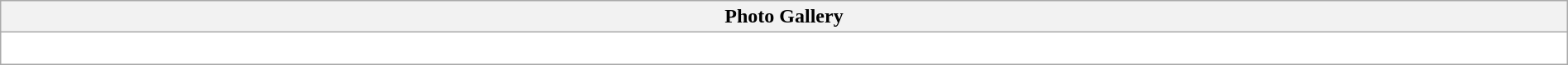<table class="wikitable collapsible collapsed" style="border-color:transparent; background: transparent; width: 100%; margin: 0; text-align: center;" align="center">
<tr>
<th><div>Photo Gallery </div></th>
</tr>
<tr>
<td style="text-align: center; width: 100%; "><br></td>
</tr>
</table>
